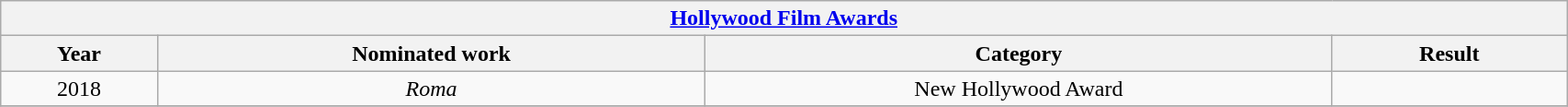<table style="width:90%;" class="wikitable">
<tr>
<th colspan="4" style="text-align:center;"><a href='#'>Hollywood Film Awards</a></th>
</tr>
<tr>
<th style="width:10%;">Year</th>
<th style="width:35%;">Nominated work</th>
<th style="width:40%;">Category</th>
<th style="width:15%;">Result</th>
</tr>
<tr>
<td style="text-align:center;">2018</td>
<td style="text-align:center;"><em>Roma</em></td>
<td style="text-align:center;">New Hollywood Award</td>
<td></td>
</tr>
<tr>
</tr>
</table>
